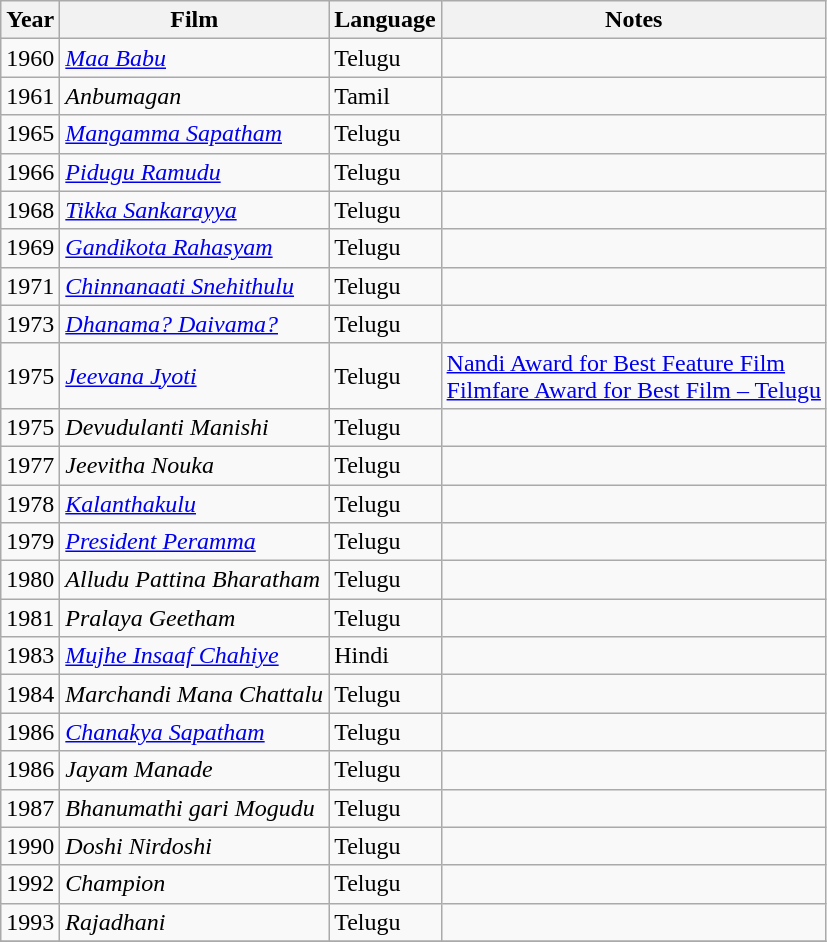<table class="wikitable">
<tr>
<th>Year</th>
<th>Film</th>
<th>Language</th>
<th>Notes</th>
</tr>
<tr>
<td>1960</td>
<td><em><a href='#'>Maa Babu</a></em></td>
<td>Telugu</td>
<td></td>
</tr>
<tr>
<td>1961</td>
<td><em>Anbumagan</em></td>
<td>Tamil</td>
<td></td>
</tr>
<tr>
<td>1965</td>
<td><em><a href='#'>Mangamma Sapatham</a></em></td>
<td>Telugu</td>
<td></td>
</tr>
<tr>
<td>1966</td>
<td><em><a href='#'>Pidugu Ramudu</a></em></td>
<td>Telugu</td>
<td></td>
</tr>
<tr>
<td>1968</td>
<td><em><a href='#'>Tikka Sankarayya</a></em></td>
<td>Telugu</td>
<td></td>
</tr>
<tr>
<td>1969</td>
<td><em><a href='#'>Gandikota Rahasyam</a></em></td>
<td>Telugu</td>
<td></td>
</tr>
<tr>
<td>1971</td>
<td><a href='#'><em>Chinnanaati Snehithulu</em></a></td>
<td>Telugu</td>
<td></td>
</tr>
<tr>
<td>1973</td>
<td><em><a href='#'>Dhanama? Daivama?</a></em></td>
<td>Telugu</td>
<td></td>
</tr>
<tr>
<td>1975</td>
<td><em><a href='#'>Jeevana Jyoti</a></em></td>
<td>Telugu</td>
<td><a href='#'>Nandi Award for Best Feature Film</a><br><a href='#'>Filmfare Award for Best Film – Telugu</a></td>
</tr>
<tr>
<td>1975</td>
<td><em>Devudulanti Manishi</em></td>
<td>Telugu</td>
<td></td>
</tr>
<tr>
<td>1977</td>
<td><em>Jeevitha Nouka</em></td>
<td>Telugu</td>
<td></td>
</tr>
<tr>
<td>1978</td>
<td><em><a href='#'>Kalanthakulu</a></em></td>
<td>Telugu</td>
<td></td>
</tr>
<tr>
<td>1979</td>
<td><em><a href='#'>President Peramma</a></em></td>
<td>Telugu</td>
<td></td>
</tr>
<tr>
<td>1980</td>
<td><em>Alludu Pattina Bharatham</em></td>
<td>Telugu</td>
<td></td>
</tr>
<tr>
<td>1981</td>
<td><em>Pralaya Geetham</em></td>
<td>Telugu</td>
<td></td>
</tr>
<tr>
<td>1983</td>
<td><em><a href='#'>Mujhe Insaaf Chahiye</a></em></td>
<td>Hindi</td>
<td></td>
</tr>
<tr>
<td>1984</td>
<td><em>Marchandi Mana Chattalu</em></td>
<td>Telugu</td>
<td></td>
</tr>
<tr>
<td>1986</td>
<td><em><a href='#'>Chanakya Sapatham</a></em></td>
<td>Telugu</td>
<td></td>
</tr>
<tr>
<td>1986</td>
<td><em>Jayam Manade</em></td>
<td>Telugu</td>
<td></td>
</tr>
<tr>
<td>1987</td>
<td><em>Bhanumathi gari Mogudu</em></td>
<td>Telugu</td>
<td></td>
</tr>
<tr>
<td>1990</td>
<td><em>Doshi Nirdoshi</em></td>
<td>Telugu</td>
<td></td>
</tr>
<tr>
<td>1992</td>
<td><em>Champion</em></td>
<td>Telugu</td>
<td></td>
</tr>
<tr>
<td>1993</td>
<td><em>Rajadhani</em></td>
<td>Telugu</td>
<td></td>
</tr>
<tr>
</tr>
</table>
